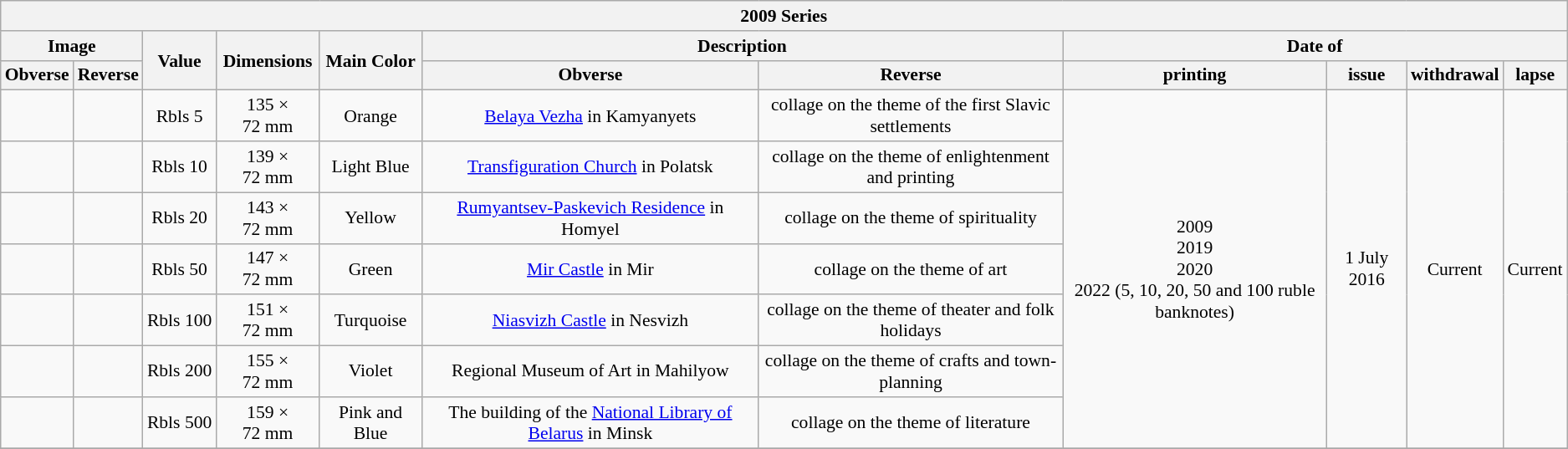<table class="wikitable" style="font-size: 90%; text-align:center">
<tr>
<th colspan="11">2009 Series </th>
</tr>
<tr>
<th colspan="2">Image</th>
<th rowspan="2">Value</th>
<th rowspan="2">Dimensions</th>
<th rowspan="2">Main Color</th>
<th colspan="2">Description</th>
<th colspan="4">Date of</th>
</tr>
<tr>
<th>Obverse</th>
<th>Reverse</th>
<th>Obverse</th>
<th>Reverse</th>
<th>printing</th>
<th>issue</th>
<th>withdrawal</th>
<th>lapse</th>
</tr>
<tr>
<td></td>
<td></td>
<td>Rbls 5</td>
<td>135 × 72 mm</td>
<td>Orange</td>
<td><a href='#'>Belaya Vezha</a> in Kamyanyets</td>
<td>collage on the theme of the first Slavic settlements</td>
<td rowspan="7">2009<br>2019<br>2020<br>2022 (5, 10, 20, 50 and 100 ruble banknotes)</td>
<td rowspan="7">1 July 2016</td>
<td rowspan="7">Current</td>
<td rowspan="7">Current</td>
</tr>
<tr>
<td></td>
<td></td>
<td>Rbls 10</td>
<td>139 × 72 mm</td>
<td>Light Blue</td>
<td><a href='#'>Transfiguration Church</a> in Polatsk</td>
<td>collage on the theme of enlightenment and printing</td>
</tr>
<tr>
<td></td>
<td></td>
<td>Rbls 20</td>
<td>143 × 72 mm</td>
<td>Yellow</td>
<td><a href='#'>Rumyantsev-Paskevich Residence</a> in Homyel</td>
<td>collage on the theme of spirituality</td>
</tr>
<tr>
<td></td>
<td></td>
<td>Rbls 50</td>
<td>147 × 72 mm</td>
<td>Green</td>
<td><a href='#'>Mir Castle</a> in Mir</td>
<td>collage on the theme of art</td>
</tr>
<tr>
<td></td>
<td></td>
<td>Rbls 100</td>
<td>151 × 72 mm</td>
<td>Turquoise</td>
<td><a href='#'>Niasvizh Castle</a> in Nesvizh</td>
<td>collage on the theme of theater and folk holidays</td>
</tr>
<tr>
<td></td>
<td></td>
<td>Rbls 200</td>
<td>155 × 72 mm</td>
<td>Violet</td>
<td>Regional Museum of Art in Mahilyow</td>
<td>collage on the theme of crafts and town-planning</td>
</tr>
<tr>
<td></td>
<td></td>
<td>Rbls 500</td>
<td>159 × 72 mm</td>
<td>Pink and Blue</td>
<td>The building of the <a href='#'>National Library of Belarus</a> in Minsk</td>
<td>collage on the theme of literature</td>
</tr>
<tr>
</tr>
</table>
